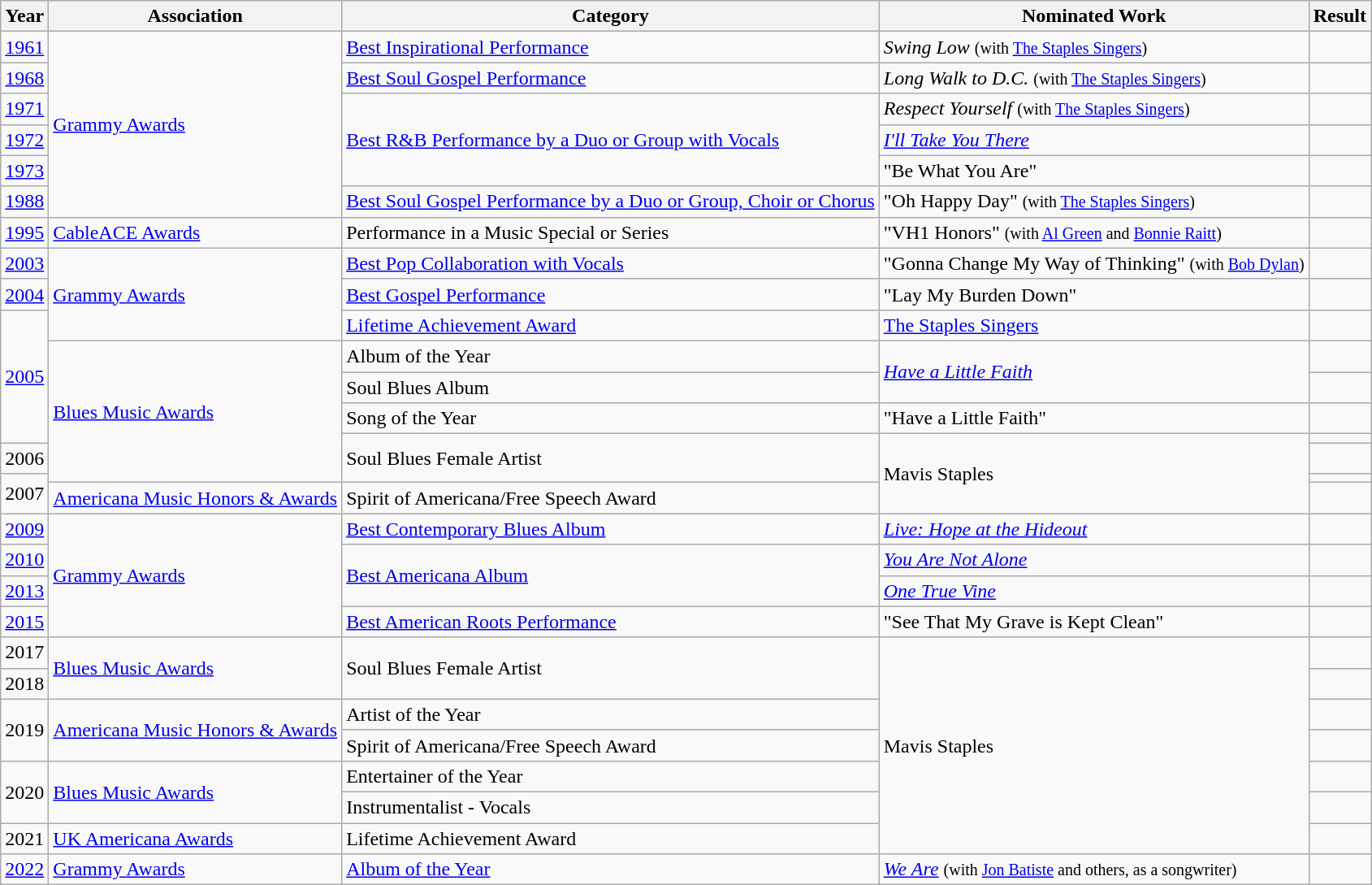<table class="wikitable">
<tr>
<th>Year</th>
<th>Association</th>
<th>Category</th>
<th>Nominated Work</th>
<th>Result</th>
</tr>
<tr>
<td><a href='#'>1961</a></td>
<td rowspan="6"><a href='#'>Grammy Awards</a></td>
<td><a href='#'>Best Inspirational Performance</a></td>
<td><em>Swing Low</em> <small>(with <a href='#'>The Staples Singers</a>)</small></td>
<td></td>
</tr>
<tr>
<td><a href='#'>1968</a></td>
<td><a href='#'>Best Soul Gospel Performance</a></td>
<td><em>Long Walk to D.C.</em> <small>(with <a href='#'>The Staples Singers</a>)</small></td>
<td></td>
</tr>
<tr>
<td><a href='#'>1971</a></td>
<td rowspan=3><a href='#'>Best R&B Performance by a Duo or Group with Vocals</a></td>
<td><em>Respect Yourself</em> <small>(with <a href='#'>The Staples Singers</a>)</small></td>
<td></td>
</tr>
<tr>
<td><a href='#'>1972</a></td>
<td><em><a href='#'>I'll Take You There</a></em></td>
<td></td>
</tr>
<tr>
<td><a href='#'>1973</a></td>
<td>"Be What You Are"</td>
<td></td>
</tr>
<tr>
<td><a href='#'>1988</a></td>
<td><a href='#'>Best Soul Gospel Performance by a Duo or Group, Choir or Chorus</a></td>
<td>"Oh Happy Day" <small>(with <a href='#'>The Staples Singers</a>)</small></td>
<td></td>
</tr>
<tr>
<td><a href='#'>1995</a></td>
<td><a href='#'>CableACE Awards</a></td>
<td>Performance in a Music Special or Series</td>
<td>"VH1 Honors" <small>(with <a href='#'>Al Green</a> and <a href='#'>Bonnie Raitt</a>)</small></td>
<td></td>
</tr>
<tr>
<td><a href='#'>2003</a></td>
<td rowspan="3"><a href='#'>Grammy Awards</a></td>
<td><a href='#'>Best Pop Collaboration with Vocals</a></td>
<td>"Gonna Change My Way of Thinking" <small>(with <a href='#'>Bob Dylan</a>)</small></td>
<td></td>
</tr>
<tr>
<td><a href='#'>2004</a></td>
<td><a href='#'>Best Gospel Performance</a></td>
<td>"Lay My Burden Down"</td>
<td></td>
</tr>
<tr>
<td rowspan=5><a href='#'>2005</a></td>
<td><a href='#'>Lifetime Achievement Award</a></td>
<td><a href='#'>The Staples Singers</a></td>
<td></td>
</tr>
<tr>
<td rowspan=6><a href='#'>Blues Music Awards</a></td>
<td>Album of the Year</td>
<td rowspan=2><em><a href='#'>Have a Little Faith</a></em></td>
<td></td>
</tr>
<tr>
<td>Soul Blues Album</td>
<td></td>
</tr>
<tr>
<td>Song of the Year</td>
<td>"Have a Little Faith"</td>
<td></td>
</tr>
<tr>
<td rowspan=3>Soul Blues Female Artist</td>
<td rowspan=4>Mavis Staples</td>
<td></td>
</tr>
<tr>
<td>2006</td>
<td></td>
</tr>
<tr>
<td rowspan=2>2007</td>
<td></td>
</tr>
<tr>
<td><a href='#'>Americana Music Honors & Awards</a></td>
<td>Spirit of Americana/Free Speech Award</td>
<td></td>
</tr>
<tr>
<td><a href='#'>2009</a></td>
<td rowspan=4><a href='#'>Grammy Awards</a></td>
<td><a href='#'>Best Contemporary Blues Album</a></td>
<td><em><a href='#'>Live: Hope at the Hideout</a></em></td>
<td></td>
</tr>
<tr>
<td><a href='#'>2010</a></td>
<td rowspan=2><a href='#'>Best Americana Album</a></td>
<td><em><a href='#'>You Are Not Alone</a></em></td>
<td></td>
</tr>
<tr>
<td><a href='#'>2013</a></td>
<td><em><a href='#'>One True Vine</a></em></td>
<td></td>
</tr>
<tr>
<td><a href='#'>2015</a></td>
<td><a href='#'>Best American Roots Performance</a></td>
<td>"See That My Grave is Kept Clean"</td>
<td></td>
</tr>
<tr>
<td>2017</td>
<td rowspan=2><a href='#'>Blues Music Awards</a></td>
<td rowspan=2>Soul Blues Female Artist</td>
<td rowspan=7>Mavis Staples</td>
<td></td>
</tr>
<tr>
<td>2018</td>
<td></td>
</tr>
<tr>
<td rowspan=2>2019</td>
<td rowspan=2><a href='#'>Americana Music Honors & Awards</a></td>
<td>Artist of the Year</td>
<td></td>
</tr>
<tr>
<td>Spirit of Americana/Free Speech Award</td>
<td></td>
</tr>
<tr>
<td rowspan=2>2020</td>
<td rowspan=2><a href='#'>Blues Music Awards</a></td>
<td>Entertainer of the Year</td>
<td></td>
</tr>
<tr>
<td>Instrumentalist - Vocals</td>
<td></td>
</tr>
<tr>
<td>2021</td>
<td><a href='#'>UK Americana Awards</a></td>
<td>Lifetime Achievement Award</td>
<td></td>
</tr>
<tr>
<td><a href='#'>2022</a></td>
<td><a href='#'>Grammy Awards</a></td>
<td><a href='#'>Album of the Year</a></td>
<td><em><a href='#'>We Are</a></em> <small>(with <a href='#'>Jon Batiste</a> and others, as a songwriter)</small></td>
<td></td>
</tr>
</table>
